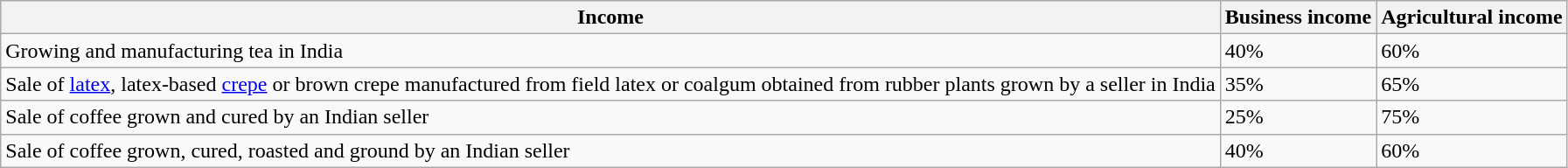<table class="wikitable">
<tr>
<th>Income</th>
<th>Business income</th>
<th>Agricultural income</th>
</tr>
<tr>
<td>Growing and manufacturing tea in India</td>
<td>40%</td>
<td>60%</td>
</tr>
<tr wrong>
<td>Sale of <a href='#'>latex</a>, latex-based <a href='#'>crepe</a> or brown crepe manufactured from field latex or coalgum obtained from rubber plants grown by a seller in India</td>
<td>35%</td>
<td>65%</td>
</tr>
<tr>
<td>Sale of coffee grown and cured by an Indian seller</td>
<td>25%</td>
<td>75%</td>
</tr>
<tr>
<td>Sale of coffee grown, cured, roasted and ground by an Indian seller</td>
<td>40%</td>
<td>60%</td>
</tr>
</table>
